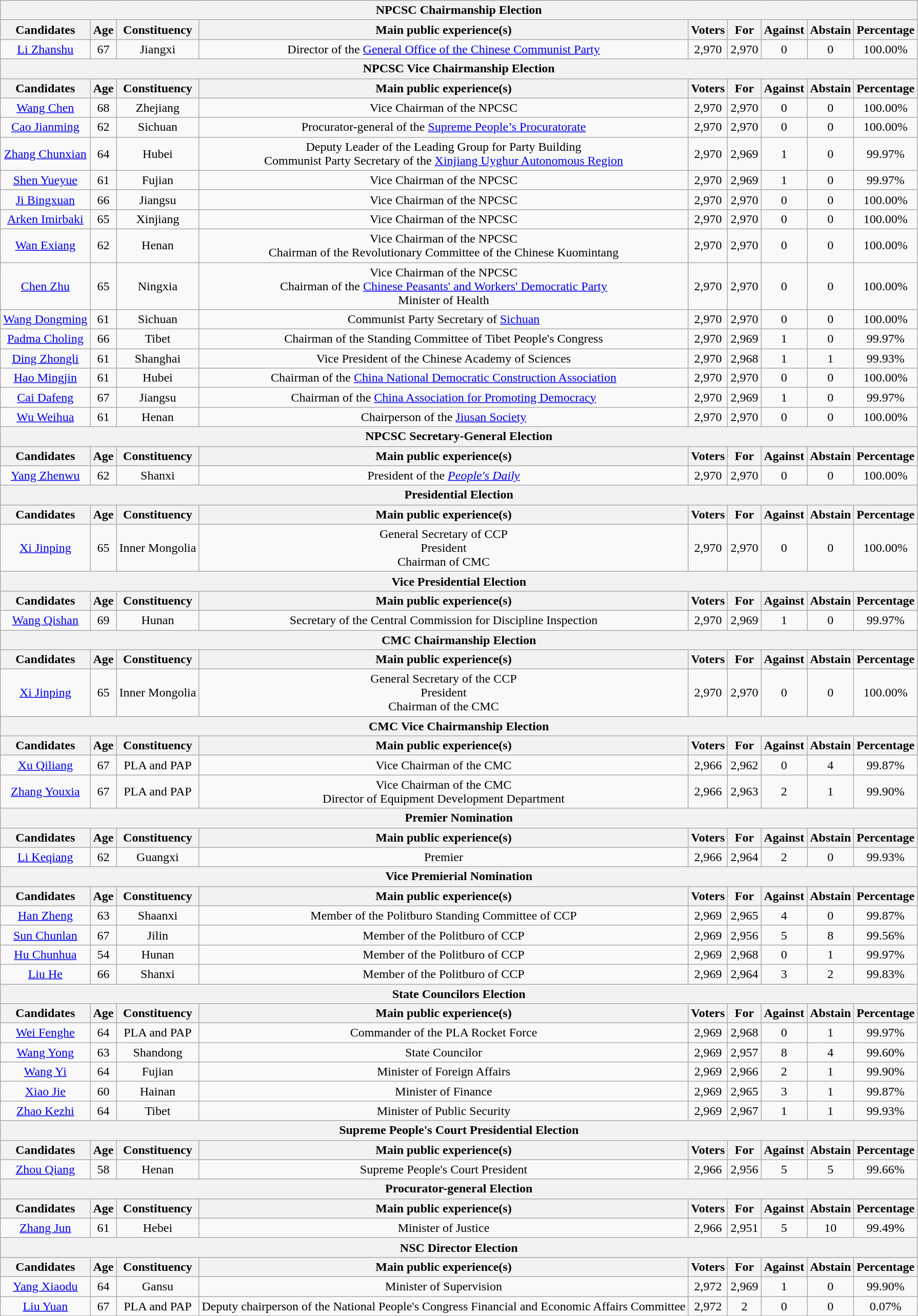<table class="wikitable" style="text-align: center;">
<tr>
<th colspan=9>NPCSC Chairmanship Election</th>
</tr>
<tr>
<th>Candidates</th>
<th>Age</th>
<th>Constituency</th>
<th>Main public experience(s)</th>
<th>Voters</th>
<th>For</th>
<th>Against</th>
<th>Abstain</th>
<th>Percentage</th>
</tr>
<tr>
<td><a href='#'>Li Zhanshu</a> </td>
<td>67</td>
<td>Jiangxi</td>
<td>Director of the <a href='#'>General Office of the Chinese Communist Party</a></td>
<td>2,970</td>
<td>2,970</td>
<td>0</td>
<td>0</td>
<td>100.00%</td>
</tr>
<tr>
<th colspan=9>NPCSC Vice Chairmanship Election</th>
</tr>
<tr>
<th>Candidates</th>
<th>Age</th>
<th>Constituency</th>
<th>Main public experience(s)</th>
<th>Voters</th>
<th>For</th>
<th>Against</th>
<th>Abstain</th>
<th>Percentage</th>
</tr>
<tr>
<td><a href='#'>Wang Chen</a> </td>
<td>68</td>
<td>Zhejiang</td>
<td>Vice Chairman of the NPCSC</td>
<td>2,970</td>
<td>2,970</td>
<td>0</td>
<td>0</td>
<td>100.00%</td>
</tr>
<tr>
<td><a href='#'>Cao Jianming</a> </td>
<td>62</td>
<td>Sichuan</td>
<td>Procurator-general of the <a href='#'>Supreme People’s Procuratorate</a></td>
<td>2,970</td>
<td>2,970</td>
<td>0</td>
<td>0</td>
<td>100.00%</td>
</tr>
<tr>
<td><a href='#'>Zhang Chunxian</a> </td>
<td>64</td>
<td>Hubei</td>
<td>Deputy Leader of the Leading Group for Party Building<br>Communist Party Secretary of the <a href='#'>Xinjiang Uyghur Autonomous Region</a></td>
<td>2,970</td>
<td>2,969</td>
<td>1</td>
<td>0</td>
<td>99.97%</td>
</tr>
<tr>
<td><a href='#'>Shen Yueyue</a> </td>
<td>61</td>
<td>Fujian</td>
<td>Vice Chairman of the NPCSC</td>
<td>2,970</td>
<td>2,969</td>
<td>1</td>
<td>0</td>
<td>99.97%</td>
</tr>
<tr>
<td><a href='#'>Ji Bingxuan</a> </td>
<td>66</td>
<td>Jiangsu</td>
<td>Vice Chairman of the NPCSC</td>
<td>2,970</td>
<td>2,970</td>
<td>0</td>
<td>0</td>
<td>100.00%</td>
</tr>
<tr>
<td><a href='#'>Arken Imirbaki</a> </td>
<td>65</td>
<td>Xinjiang</td>
<td>Vice Chairman of the NPCSC</td>
<td>2,970</td>
<td>2,970</td>
<td>0</td>
<td>0</td>
<td>100.00%</td>
</tr>
<tr>
<td><a href='#'>Wan Exiang</a> </td>
<td>62</td>
<td>Henan</td>
<td>Vice Chairman of the NPCSC<br>Chairman of the Revolutionary Committee of the Chinese Kuomintang</td>
<td>2,970</td>
<td>2,970</td>
<td>0</td>
<td>0</td>
<td>100.00%</td>
</tr>
<tr>
<td><a href='#'>Chen Zhu</a> </td>
<td>65</td>
<td>Ningxia</td>
<td>Vice Chairman of the NPCSC<br>Chairman of the  <a href='#'>Chinese Peasants' and Workers' Democratic Party</a><br>Minister of Health</td>
<td>2,970</td>
<td>2,970</td>
<td>0</td>
<td>0</td>
<td>100.00%</td>
</tr>
<tr>
<td><a href='#'>Wang Dongming</a> </td>
<td>61</td>
<td>Sichuan</td>
<td>Communist Party Secretary of <a href='#'>Sichuan</a></td>
<td>2,970</td>
<td>2,970</td>
<td>0</td>
<td>0</td>
<td>100.00%</td>
</tr>
<tr>
<td><a href='#'>Padma Choling</a> </td>
<td>66</td>
<td>Tibet</td>
<td>Chairman of the Standing Committee of Tibet People's Congress</td>
<td>2,970</td>
<td>2,969</td>
<td>1</td>
<td>0</td>
<td>99.97%</td>
</tr>
<tr>
<td><a href='#'>Ding Zhongli</a> </td>
<td>61</td>
<td>Shanghai</td>
<td>Vice President of the Chinese Academy of Sciences</td>
<td>2,970</td>
<td>2,968</td>
<td>1</td>
<td>1</td>
<td>99.93%</td>
</tr>
<tr>
<td><a href='#'>Hao Mingjin</a> </td>
<td>61</td>
<td>Hubei</td>
<td>Chairman of the <a href='#'>China National Democratic Construction Association</a></td>
<td>2,970</td>
<td>2,970</td>
<td>0</td>
<td>0</td>
<td>100.00%</td>
</tr>
<tr>
<td><a href='#'>Cai Dafeng</a> </td>
<td>67</td>
<td>Jiangsu</td>
<td>Chairman of the <a href='#'>China Association for Promoting Democracy</a></td>
<td>2,970</td>
<td>2,969</td>
<td>1</td>
<td>0</td>
<td>99.97%</td>
</tr>
<tr>
<td><a href='#'>Wu Weihua</a> </td>
<td>61</td>
<td>Henan</td>
<td>Chairperson of the <a href='#'>Jiusan Society</a></td>
<td>2,970</td>
<td>2,970</td>
<td>0</td>
<td>0</td>
<td>100.00%</td>
</tr>
<tr>
<th colspan=9>NPCSC Secretary-General Election</th>
</tr>
<tr>
<th>Candidates</th>
<th>Age</th>
<th>Constituency</th>
<th>Main public experience(s)</th>
<th>Voters</th>
<th>For</th>
<th>Against</th>
<th>Abstain</th>
<th>Percentage</th>
</tr>
<tr>
<td><a href='#'>Yang Zhenwu</a> </td>
<td>62</td>
<td>Shanxi</td>
<td>President of the <em><a href='#'>People's Daily</a></em></td>
<td>2,970</td>
<td>2,970</td>
<td>0</td>
<td>0</td>
<td>100.00%</td>
</tr>
<tr>
<th colspan=9>Presidential Election</th>
</tr>
<tr>
<th>Candidates</th>
<th>Age</th>
<th>Constituency</th>
<th>Main public experience(s)</th>
<th>Voters</th>
<th>For</th>
<th>Against</th>
<th>Abstain</th>
<th>Percentage</th>
</tr>
<tr>
<td><a href='#'>Xi Jinping</a> </td>
<td>65</td>
<td>Inner Mongolia</td>
<td>General Secretary of CCP<br>President<br>Chairman of CMC</td>
<td>2,970</td>
<td>2,970</td>
<td>0</td>
<td>0</td>
<td>100.00%</td>
</tr>
<tr>
<th colspan=9>Vice Presidential Election</th>
</tr>
<tr>
<th>Candidates</th>
<th>Age</th>
<th>Constituency</th>
<th>Main public experience(s)</th>
<th>Voters</th>
<th>For</th>
<th>Against</th>
<th>Abstain</th>
<th>Percentage</th>
</tr>
<tr>
<td><a href='#'>Wang Qishan</a> </td>
<td>69</td>
<td>Hunan</td>
<td>Secretary of the Central Commission for Discipline Inspection</td>
<td>2,970</td>
<td>2,969</td>
<td>1</td>
<td>0</td>
<td>99.97%</td>
</tr>
<tr>
<th colspan=9>CMC Chairmanship Election</th>
</tr>
<tr>
<th>Candidates</th>
<th>Age</th>
<th>Constituency</th>
<th>Main public experience(s)</th>
<th>Voters</th>
<th>For</th>
<th>Against</th>
<th>Abstain</th>
<th>Percentage</th>
</tr>
<tr>
<td><a href='#'>Xi Jinping</a> </td>
<td>65</td>
<td>Inner Mongolia</td>
<td>General Secretary of the CCP<br>President<br>Chairman of the CMC</td>
<td>2,970</td>
<td>2,970</td>
<td>0</td>
<td>0</td>
<td>100.00%</td>
</tr>
<tr>
<th colspan=9>CMC Vice Chairmanship Election</th>
</tr>
<tr>
<th>Candidates</th>
<th>Age</th>
<th>Constituency</th>
<th>Main public experience(s)</th>
<th>Voters</th>
<th>For</th>
<th>Against</th>
<th>Abstain</th>
<th>Percentage</th>
</tr>
<tr>
<td><a href='#'>Xu Qiliang</a> </td>
<td>67</td>
<td>PLA and PAP</td>
<td>Vice Chairman of the CMC</td>
<td>2,966</td>
<td>2,962</td>
<td>0</td>
<td>4</td>
<td>99.87%</td>
</tr>
<tr>
<td><a href='#'>Zhang Youxia</a> </td>
<td>67</td>
<td>PLA and PAP</td>
<td>Vice Chairman of the CMC<br>Director of Equipment Development Department</td>
<td>2,966</td>
<td>2,963</td>
<td>2</td>
<td>1</td>
<td>99.90%</td>
</tr>
<tr>
<th colspan=9>Premier Nomination</th>
</tr>
<tr>
<th>Candidates</th>
<th>Age</th>
<th>Constituency</th>
<th>Main public experience(s)</th>
<th>Voters</th>
<th>For</th>
<th>Against</th>
<th>Abstain</th>
<th>Percentage</th>
</tr>
<tr>
<td><a href='#'>Li Keqiang</a> </td>
<td>62</td>
<td>Guangxi</td>
<td>Premier</td>
<td>2,966</td>
<td>2,964</td>
<td>2</td>
<td>0</td>
<td>99.93%</td>
</tr>
<tr>
<th colspan=9>Vice Premierial Nomination</th>
</tr>
<tr>
<th>Candidates</th>
<th>Age</th>
<th>Constituency</th>
<th>Main public experience(s)</th>
<th>Voters</th>
<th>For</th>
<th>Against</th>
<th>Abstain</th>
<th>Percentage</th>
</tr>
<tr>
<td><a href='#'>Han Zheng</a> </td>
<td>63</td>
<td>Shaanxi</td>
<td>Member of the Politburo Standing Committee of CCP</td>
<td>2,969</td>
<td>2,965</td>
<td>4</td>
<td>0</td>
<td>99.87%</td>
</tr>
<tr>
<td><a href='#'>Sun Chunlan</a> </td>
<td>67</td>
<td>Jilin</td>
<td>Member of the Politburo of CCP</td>
<td>2,969</td>
<td>2,956</td>
<td>5</td>
<td>8</td>
<td>99.56%</td>
</tr>
<tr>
<td><a href='#'>Hu Chunhua</a> </td>
<td>54</td>
<td>Hunan</td>
<td>Member of the Politburo of CCP</td>
<td>2,969</td>
<td>2,968</td>
<td>0</td>
<td>1</td>
<td>99.97%</td>
</tr>
<tr>
<td><a href='#'>Liu He</a> </td>
<td>66</td>
<td>Shanxi</td>
<td>Member of the Politburo of CCP</td>
<td>2,969</td>
<td>2,964</td>
<td>3</td>
<td>2</td>
<td>99.83%</td>
</tr>
<tr>
<th colspan=9>State Councilors Election</th>
</tr>
<tr>
<th>Candidates</th>
<th>Age</th>
<th>Constituency</th>
<th>Main public experience(s)</th>
<th>Voters</th>
<th>For</th>
<th>Against</th>
<th>Abstain</th>
<th>Percentage</th>
</tr>
<tr>
<td><a href='#'>Wei Fenghe</a> </td>
<td>64</td>
<td>PLA and PAP</td>
<td>Commander of the PLA Rocket Force</td>
<td>2,969</td>
<td>2,968</td>
<td>0</td>
<td>1</td>
<td>99.97%</td>
</tr>
<tr>
<td><a href='#'>Wang Yong</a> </td>
<td>63</td>
<td>Shandong</td>
<td>State Councilor</td>
<td>2,969</td>
<td>2,957</td>
<td>8</td>
<td>4</td>
<td>99.60%</td>
</tr>
<tr>
<td><a href='#'>Wang Yi</a> </td>
<td>64</td>
<td>Fujian</td>
<td>Minister of Foreign Affairs</td>
<td>2,969</td>
<td>2,966</td>
<td>2</td>
<td>1</td>
<td>99.90%</td>
</tr>
<tr>
<td><a href='#'>Xiao Jie</a> </td>
<td>60</td>
<td>Hainan</td>
<td>Minister of Finance</td>
<td>2,969</td>
<td>2,965</td>
<td>3</td>
<td>1</td>
<td>99.87%</td>
</tr>
<tr>
<td><a href='#'>Zhao Kezhi</a> </td>
<td>64</td>
<td>Tibet</td>
<td>Minister of Public Security</td>
<td>2,969</td>
<td>2,967</td>
<td>1</td>
<td>1</td>
<td>99.93%</td>
</tr>
<tr>
<th colspan=9>Supreme People's Court Presidential Election</th>
</tr>
<tr>
<th>Candidates</th>
<th>Age</th>
<th>Constituency</th>
<th>Main public experience(s)</th>
<th>Voters</th>
<th>For</th>
<th>Against</th>
<th>Abstain</th>
<th>Percentage</th>
</tr>
<tr>
<td><a href='#'>Zhou Qiang</a> </td>
<td>58</td>
<td>Henan</td>
<td>Supreme People's Court President</td>
<td>2,966</td>
<td>2,956</td>
<td>5</td>
<td>5</td>
<td>99.66%</td>
</tr>
<tr>
<th colspan=9>Procurator-general Election</th>
</tr>
<tr>
<th>Candidates</th>
<th>Age</th>
<th>Constituency</th>
<th>Main public experience(s)</th>
<th>Voters</th>
<th>For</th>
<th>Against</th>
<th>Abstain</th>
<th>Percentage</th>
</tr>
<tr>
<td><a href='#'>Zhang Jun</a> </td>
<td>61</td>
<td>Hebei</td>
<td>Minister of Justice</td>
<td>2,966</td>
<td>2,951</td>
<td>5</td>
<td>10</td>
<td>99.49%</td>
</tr>
<tr>
<th colspan=9>NSC Director Election</th>
</tr>
<tr>
<th>Candidates</th>
<th>Age</th>
<th>Constituency</th>
<th>Main public experience(s)</th>
<th>Voters</th>
<th>For</th>
<th>Against</th>
<th>Abstain</th>
<th>Percentage</th>
</tr>
<tr>
<td><a href='#'>Yang Xiaodu</a> </td>
<td>64</td>
<td>Gansu</td>
<td>Minister of Supervision</td>
<td>2,972</td>
<td>2,969</td>
<td>1</td>
<td>0</td>
<td>99.90%</td>
</tr>
<tr>
<td><a href='#'>Liu Yuan</a></td>
<td>67</td>
<td>PLA and PAP</td>
<td>Deputy chairperson of the National People's Congress Financial and Economic Affairs Committee</td>
<td>2,972</td>
<td>2</td>
<td>0</td>
<td>0</td>
<td>0.07%</td>
</tr>
<tr>
</tr>
</table>
